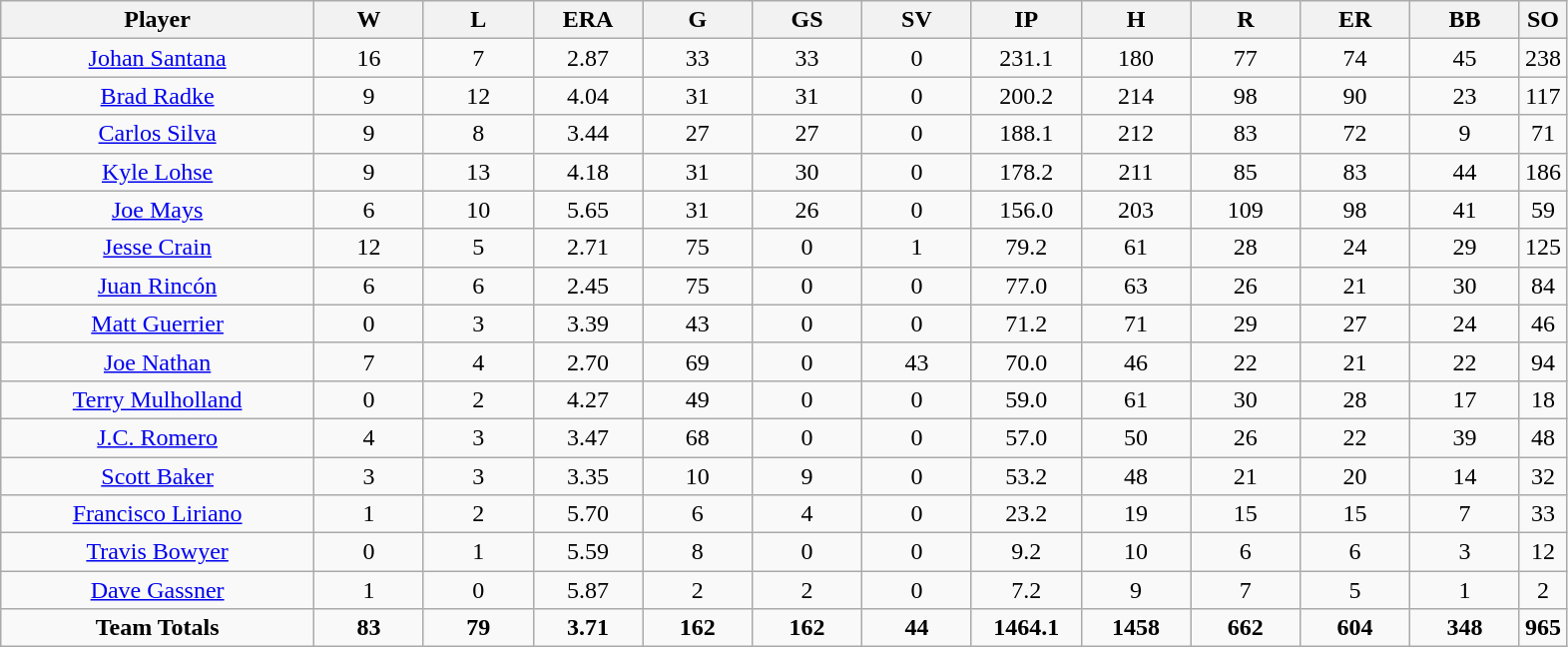<table class=wikitable style="text-align:center">
<tr>
<th bgcolor="#DDDDFF" width="20%">Player</th>
<th bgcolor="#DDDDFF" width="7%">W</th>
<th bgcolor="#DDDDFF" width="7%">L</th>
<th bgcolor="#DDDDFF" width="7%">ERA</th>
<th bgcolor="#DDDDFF" width="7%">G</th>
<th bgcolor="#DDDDFF" width="7%">GS</th>
<th bgcolor="#DDDDFF" width="7%">SV</th>
<th bgcolor="#DDDDFF" width="7%">IP</th>
<th bgcolor="#DDDDFF" width="7%">H</th>
<th bgcolor="#DDDDFF" width="7%">R</th>
<th bgcolor="#DDDDFF" width="7%">ER</th>
<th bgcolor="#DDDDFF" width="7%">BB</th>
<th bgcolor="#DDDDFF" width="7%">SO</th>
</tr>
<tr>
<td><a href='#'>Johan Santana</a></td>
<td>16</td>
<td>7</td>
<td>2.87</td>
<td>33</td>
<td>33</td>
<td>0</td>
<td>231.1</td>
<td>180</td>
<td>77</td>
<td>74</td>
<td>45</td>
<td>238</td>
</tr>
<tr>
<td><a href='#'>Brad Radke</a></td>
<td>9</td>
<td>12</td>
<td>4.04</td>
<td>31</td>
<td>31</td>
<td>0</td>
<td>200.2</td>
<td>214</td>
<td>98</td>
<td>90</td>
<td>23</td>
<td>117</td>
</tr>
<tr>
<td><a href='#'>Carlos Silva</a></td>
<td>9</td>
<td>8</td>
<td>3.44</td>
<td>27</td>
<td>27</td>
<td>0</td>
<td>188.1</td>
<td>212</td>
<td>83</td>
<td>72</td>
<td>9</td>
<td>71</td>
</tr>
<tr>
<td><a href='#'>Kyle Lohse</a></td>
<td>9</td>
<td>13</td>
<td>4.18</td>
<td>31</td>
<td>30</td>
<td>0</td>
<td>178.2</td>
<td>211</td>
<td>85</td>
<td>83</td>
<td>44</td>
<td>186</td>
</tr>
<tr>
<td><a href='#'>Joe Mays</a></td>
<td>6</td>
<td>10</td>
<td>5.65</td>
<td>31</td>
<td>26</td>
<td>0</td>
<td>156.0</td>
<td>203</td>
<td>109</td>
<td>98</td>
<td>41</td>
<td>59</td>
</tr>
<tr>
<td><a href='#'>Jesse Crain</a></td>
<td>12</td>
<td>5</td>
<td>2.71</td>
<td>75</td>
<td>0</td>
<td>1</td>
<td>79.2</td>
<td>61</td>
<td>28</td>
<td>24</td>
<td>29</td>
<td>125</td>
</tr>
<tr>
<td><a href='#'>Juan Rincón</a></td>
<td>6</td>
<td>6</td>
<td>2.45</td>
<td>75</td>
<td>0</td>
<td>0</td>
<td>77.0</td>
<td>63</td>
<td>26</td>
<td>21</td>
<td>30</td>
<td>84</td>
</tr>
<tr>
<td><a href='#'>Matt Guerrier</a></td>
<td>0</td>
<td>3</td>
<td>3.39</td>
<td>43</td>
<td>0</td>
<td>0</td>
<td>71.2</td>
<td>71</td>
<td>29</td>
<td>27</td>
<td>24</td>
<td>46</td>
</tr>
<tr>
<td><a href='#'>Joe Nathan</a></td>
<td>7</td>
<td>4</td>
<td>2.70</td>
<td>69</td>
<td>0</td>
<td>43</td>
<td>70.0</td>
<td>46</td>
<td>22</td>
<td>21</td>
<td>22</td>
<td>94</td>
</tr>
<tr>
<td><a href='#'>Terry Mulholland</a></td>
<td>0</td>
<td>2</td>
<td>4.27</td>
<td>49</td>
<td>0</td>
<td>0</td>
<td>59.0</td>
<td>61</td>
<td>30</td>
<td>28</td>
<td>17</td>
<td>18</td>
</tr>
<tr>
<td><a href='#'>J.C. Romero</a></td>
<td>4</td>
<td>3</td>
<td>3.47</td>
<td>68</td>
<td>0</td>
<td>0</td>
<td>57.0</td>
<td>50</td>
<td>26</td>
<td>22</td>
<td>39</td>
<td>48</td>
</tr>
<tr>
<td><a href='#'>Scott Baker</a></td>
<td>3</td>
<td>3</td>
<td>3.35</td>
<td>10</td>
<td>9</td>
<td>0</td>
<td>53.2</td>
<td>48</td>
<td>21</td>
<td>20</td>
<td>14</td>
<td>32</td>
</tr>
<tr>
<td><a href='#'>Francisco Liriano</a></td>
<td>1</td>
<td>2</td>
<td>5.70</td>
<td>6</td>
<td>4</td>
<td>0</td>
<td>23.2</td>
<td>19</td>
<td>15</td>
<td>15</td>
<td>7</td>
<td>33</td>
</tr>
<tr>
<td><a href='#'>Travis Bowyer</a></td>
<td>0</td>
<td>1</td>
<td>5.59</td>
<td>8</td>
<td>0</td>
<td>0</td>
<td>9.2</td>
<td>10</td>
<td>6</td>
<td>6</td>
<td>3</td>
<td>12</td>
</tr>
<tr>
<td><a href='#'>Dave Gassner</a></td>
<td>1</td>
<td>0</td>
<td>5.87</td>
<td>2</td>
<td>2</td>
<td>0</td>
<td>7.2</td>
<td>9</td>
<td>7</td>
<td>5</td>
<td>1</td>
<td>2</td>
</tr>
<tr>
<td><strong>Team Totals</strong></td>
<td><strong>83</strong></td>
<td><strong>79</strong></td>
<td><strong>3.71</strong></td>
<td><strong>162</strong></td>
<td><strong>162</strong></td>
<td><strong>44</strong></td>
<td><strong>1464.1</strong></td>
<td><strong>1458</strong></td>
<td><strong>662</strong></td>
<td><strong>604</strong></td>
<td><strong>348</strong></td>
<td><strong>965</strong></td>
</tr>
</table>
